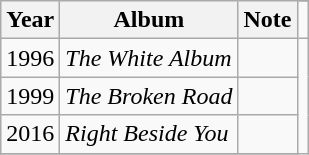<table class="wikitable">
<tr>
<th rowspan="2">Year</th>
<th rowspan="2">Album</th>
<th rowspan="2">Note</th>
</tr>
<tr>
<td></td>
</tr>
<tr>
<td>1996</td>
<td><em>The White Album </em></td>
<td></td>
</tr>
<tr>
<td>1999</td>
<td><em>The Broken Road</em></td>
<td></td>
</tr>
<tr>
<td>2016</td>
<td><em>Right Beside You</em></td>
<td></td>
</tr>
<tr>
</tr>
</table>
